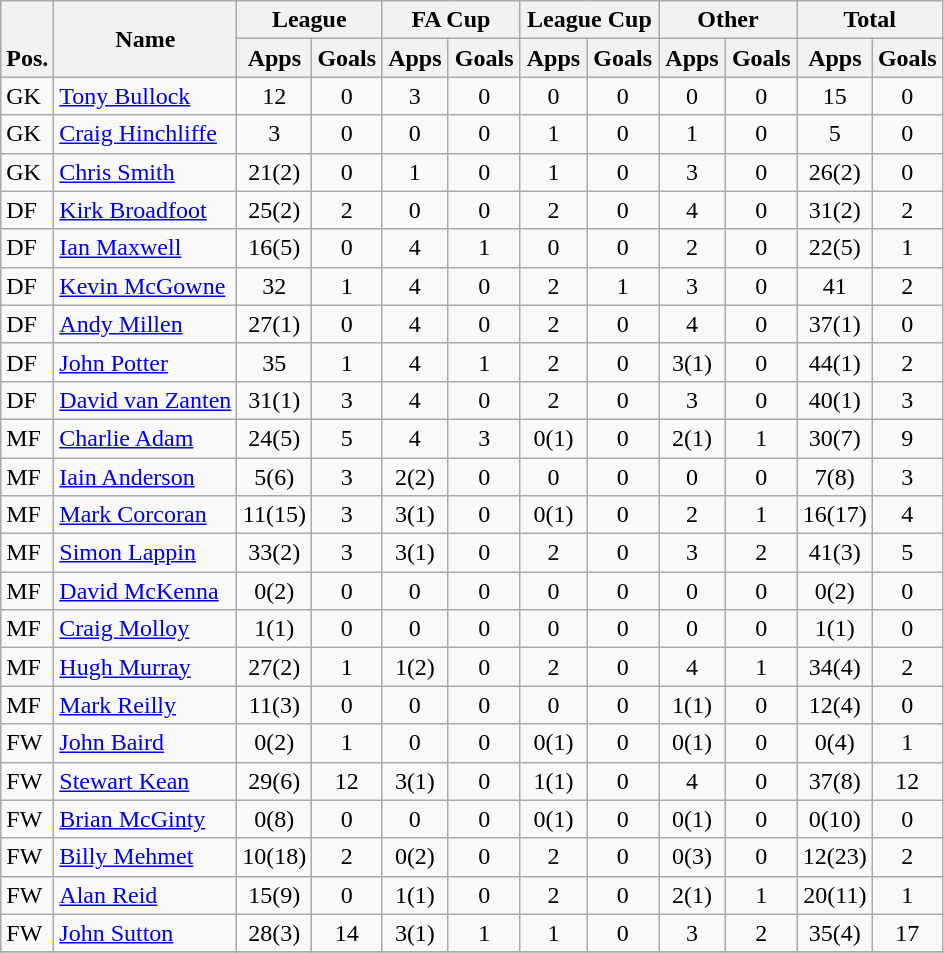<table class="wikitable" style="text-align:center">
<tr>
<th rowspan="2" valign="bottom">Pos.</th>
<th rowspan="2">Name</th>
<th colspan="2" width="85">League</th>
<th colspan="2" width="85">FA Cup</th>
<th colspan="2" width="85">League Cup</th>
<th colspan="2" width="85">Other</th>
<th colspan="2" width="85">Total</th>
</tr>
<tr>
<th>Apps</th>
<th>Goals</th>
<th>Apps</th>
<th>Goals</th>
<th>Apps</th>
<th>Goals</th>
<th>Apps</th>
<th>Goals</th>
<th>Apps</th>
<th>Goals</th>
</tr>
<tr>
<td align="left">GK</td>
<td align="left"> <a href='#'>Tony Bullock</a></td>
<td>12</td>
<td>0</td>
<td>3</td>
<td>0</td>
<td>0</td>
<td>0</td>
<td>0</td>
<td>0</td>
<td>15</td>
<td>0</td>
</tr>
<tr>
<td align="left">GK</td>
<td align="left"> <a href='#'>Craig Hinchliffe</a></td>
<td>3</td>
<td>0</td>
<td>0</td>
<td>0</td>
<td>1</td>
<td>0</td>
<td>1</td>
<td>0</td>
<td>5</td>
<td>0</td>
</tr>
<tr>
<td align="left">GK</td>
<td align="left"> <a href='#'>Chris Smith</a></td>
<td>21(2)</td>
<td>0</td>
<td>1</td>
<td>0</td>
<td>1</td>
<td>0</td>
<td>3</td>
<td>0</td>
<td>26(2)</td>
<td>0</td>
</tr>
<tr>
<td align="left">DF</td>
<td align="left"> <a href='#'>Kirk Broadfoot</a></td>
<td>25(2)</td>
<td>2</td>
<td>0</td>
<td>0</td>
<td>2</td>
<td>0</td>
<td>4</td>
<td>0</td>
<td>31(2)</td>
<td>2</td>
</tr>
<tr>
<td align="left">DF</td>
<td align="left"> <a href='#'>Ian Maxwell</a></td>
<td>16(5)</td>
<td>0</td>
<td>4</td>
<td>1</td>
<td>0</td>
<td>0</td>
<td>2</td>
<td>0</td>
<td>22(5)</td>
<td>1</td>
</tr>
<tr>
<td align="left">DF</td>
<td align="left"> <a href='#'>Kevin McGowne</a></td>
<td>32</td>
<td>1</td>
<td>4</td>
<td>0</td>
<td>2</td>
<td>1</td>
<td>3</td>
<td>0</td>
<td>41</td>
<td>2</td>
</tr>
<tr>
<td align="left">DF</td>
<td align="left"> <a href='#'>Andy Millen</a></td>
<td>27(1)</td>
<td>0</td>
<td>4</td>
<td>0</td>
<td>2</td>
<td>0</td>
<td>4</td>
<td>0</td>
<td>37(1)</td>
<td>0</td>
</tr>
<tr>
<td align="left">DF</td>
<td align="left"> <a href='#'>John Potter</a></td>
<td>35</td>
<td>1</td>
<td>4</td>
<td>1</td>
<td>2</td>
<td>0</td>
<td>3(1)</td>
<td>0</td>
<td>44(1)</td>
<td>2</td>
</tr>
<tr>
<td align="left">DF</td>
<td align="left"> <a href='#'>David van Zanten</a></td>
<td>31(1)</td>
<td>3</td>
<td>4</td>
<td>0</td>
<td>2</td>
<td>0</td>
<td>3</td>
<td>0</td>
<td>40(1)</td>
<td>3</td>
</tr>
<tr>
<td align="left">MF</td>
<td align="left"> <a href='#'>Charlie Adam</a></td>
<td>24(5)</td>
<td>5</td>
<td>4</td>
<td>3</td>
<td>0(1)</td>
<td>0</td>
<td>2(1)</td>
<td>1</td>
<td>30(7)</td>
<td>9</td>
</tr>
<tr>
<td align="left">MF</td>
<td align="left"> <a href='#'>Iain Anderson</a></td>
<td>5(6)</td>
<td>3</td>
<td>2(2)</td>
<td>0</td>
<td>0</td>
<td>0</td>
<td>0</td>
<td>0</td>
<td>7(8)</td>
<td>3</td>
</tr>
<tr>
<td align="left">MF</td>
<td align="left"> <a href='#'>Mark Corcoran</a></td>
<td>11(15)</td>
<td>3</td>
<td>3(1)</td>
<td>0</td>
<td>0(1)</td>
<td>0</td>
<td>2</td>
<td>1</td>
<td>16(17)</td>
<td>4</td>
</tr>
<tr>
<td align="left">MF</td>
<td align="left"> <a href='#'>Simon Lappin</a></td>
<td>33(2)</td>
<td>3</td>
<td>3(1)</td>
<td>0</td>
<td>2</td>
<td>0</td>
<td>3</td>
<td>2</td>
<td>41(3)</td>
<td>5</td>
</tr>
<tr>
<td align="left">MF</td>
<td align="left"> <a href='#'>David McKenna</a></td>
<td>0(2)</td>
<td>0</td>
<td>0</td>
<td>0</td>
<td>0</td>
<td>0</td>
<td>0</td>
<td>0</td>
<td>0(2)</td>
<td>0</td>
</tr>
<tr>
<td align="left">MF</td>
<td align="left"> <a href='#'>Craig Molloy</a></td>
<td>1(1)</td>
<td>0</td>
<td>0</td>
<td>0</td>
<td>0</td>
<td>0</td>
<td>0</td>
<td>0</td>
<td>1(1)</td>
<td>0</td>
</tr>
<tr>
<td align="left">MF</td>
<td align="left"> <a href='#'>Hugh Murray</a></td>
<td>27(2)</td>
<td>1</td>
<td>1(2)</td>
<td>0</td>
<td>2</td>
<td>0</td>
<td>4</td>
<td>1</td>
<td>34(4)</td>
<td>2</td>
</tr>
<tr>
<td align="left">MF</td>
<td align="left"> <a href='#'>Mark Reilly</a></td>
<td>11(3)</td>
<td>0</td>
<td>0</td>
<td>0</td>
<td>0</td>
<td>0</td>
<td>1(1)</td>
<td>0</td>
<td>12(4)</td>
<td>0</td>
</tr>
<tr>
<td align="left">FW</td>
<td align="left"> <a href='#'>John Baird</a></td>
<td>0(2)</td>
<td>1</td>
<td>0</td>
<td>0</td>
<td>0(1)</td>
<td>0</td>
<td>0(1)</td>
<td>0</td>
<td>0(4)</td>
<td>1</td>
</tr>
<tr>
<td align="left">FW</td>
<td align="left"> <a href='#'>Stewart Kean</a></td>
<td>29(6)</td>
<td>12</td>
<td>3(1)</td>
<td>0</td>
<td>1(1)</td>
<td>0</td>
<td>4</td>
<td>0</td>
<td>37(8)</td>
<td>12</td>
</tr>
<tr>
<td align="left">FW</td>
<td align="left"> <a href='#'>Brian McGinty</a></td>
<td>0(8)</td>
<td>0</td>
<td>0</td>
<td>0</td>
<td>0(1)</td>
<td>0</td>
<td>0(1)</td>
<td>0</td>
<td>0(10)</td>
<td>0</td>
</tr>
<tr>
<td align="left">FW</td>
<td align="left"> <a href='#'>Billy Mehmet</a></td>
<td>10(18)</td>
<td>2</td>
<td>0(2)</td>
<td>0</td>
<td>2</td>
<td>0</td>
<td>0(3)</td>
<td>0</td>
<td>12(23)</td>
<td>2</td>
</tr>
<tr>
<td align="left">FW</td>
<td align="left"> <a href='#'>Alan Reid</a></td>
<td>15(9)</td>
<td>0</td>
<td>1(1)</td>
<td>0</td>
<td>2</td>
<td>0</td>
<td>2(1)</td>
<td>1</td>
<td>20(11)</td>
<td>1</td>
</tr>
<tr>
<td align="left">FW</td>
<td align="left"> <a href='#'>John Sutton</a></td>
<td>28(3)</td>
<td>14</td>
<td>3(1)</td>
<td>1</td>
<td>1</td>
<td>0</td>
<td>3</td>
<td>2</td>
<td>35(4)</td>
<td>17</td>
</tr>
<tr>
</tr>
</table>
